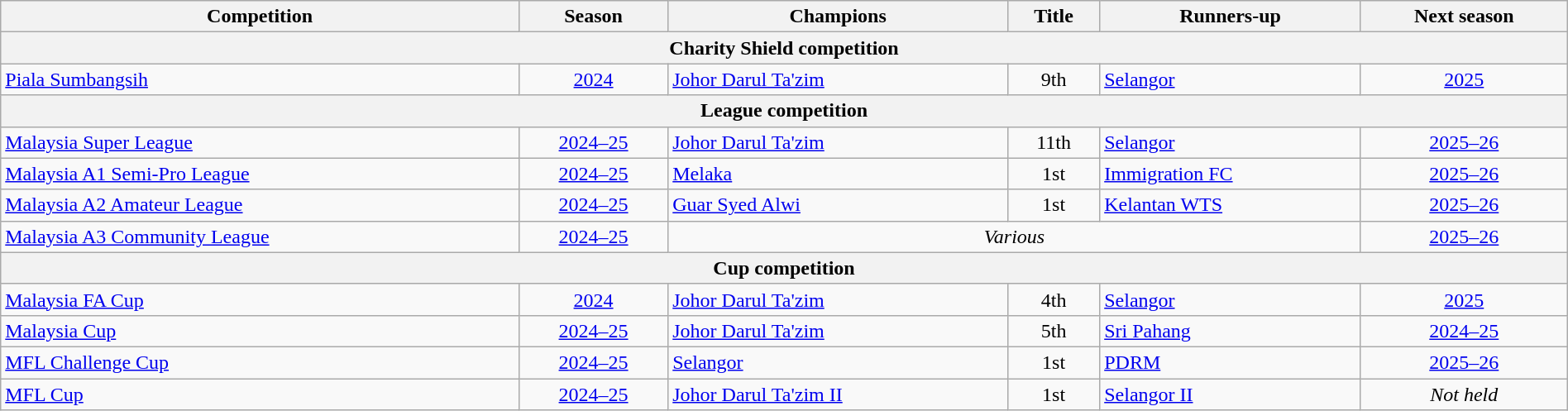<table class="wikitable" width="100%">
<tr>
<th>Competition</th>
<th>Season</th>
<th>Champions</th>
<th>Title</th>
<th>Runners-up</th>
<th>Next season</th>
</tr>
<tr>
<th colspan="6">Charity Shield competition</th>
</tr>
<tr>
<td><a href='#'>Piala Sumbangsih</a></td>
<td align="center"><a href='#'>2024</a></td>
<td><a href='#'>Johor Darul Ta'zim</a></td>
<td align="center">9th</td>
<td><a href='#'>Selangor</a></td>
<td align="center"><a href='#'>2025</a></td>
</tr>
<tr>
<th colspan="6">League competition</th>
</tr>
<tr>
<td><a href='#'>Malaysia Super League</a></td>
<td align="center"><a href='#'>2024–25</a></td>
<td><a href='#'>Johor Darul Ta'zim</a></td>
<td align="center">11th</td>
<td><a href='#'>Selangor</a></td>
<td align="center"><a href='#'>2025–26</a></td>
</tr>
<tr>
<td><a href='#'>Malaysia A1 Semi-Pro League</a></td>
<td align=center><a href='#'>2024–25</a></td>
<td><a href='#'>Melaka</a></td>
<td align=center>1st</td>
<td><a href='#'>Immigration FC</a></td>
<td align=center><a href='#'>2025–26</a></td>
</tr>
<tr>
<td><a href='#'>Malaysia A2 Amateur League</a></td>
<td align=center><a href='#'>2024–25</a></td>
<td><a href='#'>Guar Syed Alwi</a></td>
<td align=center>1st</td>
<td><a href='#'>Kelantan WTS</a></td>
<td align=center><a href='#'>2025–26</a></td>
</tr>
<tr>
<td><a href='#'>Malaysia A3 Community League</a></td>
<td align=center><a href='#'>2024–25</a></td>
<td align=center colspan="3"><em>Various</em></td>
<td align=center><a href='#'>2025–26</a></td>
</tr>
<tr>
<th colspan="6">Cup competition</th>
</tr>
<tr>
<td><a href='#'>Malaysia FA Cup</a></td>
<td align="center"><a href='#'>2024</a></td>
<td><a href='#'>Johor Darul Ta'zim</a></td>
<td align="center">4th</td>
<td><a href='#'>Selangor</a></td>
<td align="center"><a href='#'>2025</a></td>
</tr>
<tr>
<td><a href='#'>Malaysia Cup</a></td>
<td align=center><a href='#'>2024–25</a></td>
<td><a href='#'>Johor Darul Ta'zim</a></td>
<td align=center>5th</td>
<td><a href='#'>Sri Pahang</a></td>
<td align=center><a href='#'>2024–25</a></td>
</tr>
<tr>
<td><a href='#'>MFL Challenge Cup</a></td>
<td align=center><a href='#'>2024–25</a></td>
<td><a href='#'>Selangor</a></td>
<td align=center>1st</td>
<td><a href='#'>PDRM</a></td>
<td align=center><a href='#'>2025–26</a></td>
</tr>
<tr>
<td><a href='#'>MFL Cup</a></td>
<td align=center><a href='#'>2024–25</a></td>
<td><a href='#'>Johor Darul Ta'zim II</a></td>
<td align=center>1st</td>
<td><a href='#'>Selangor II</a></td>
<td align=center><em>Not held</em></td>
</tr>
</table>
